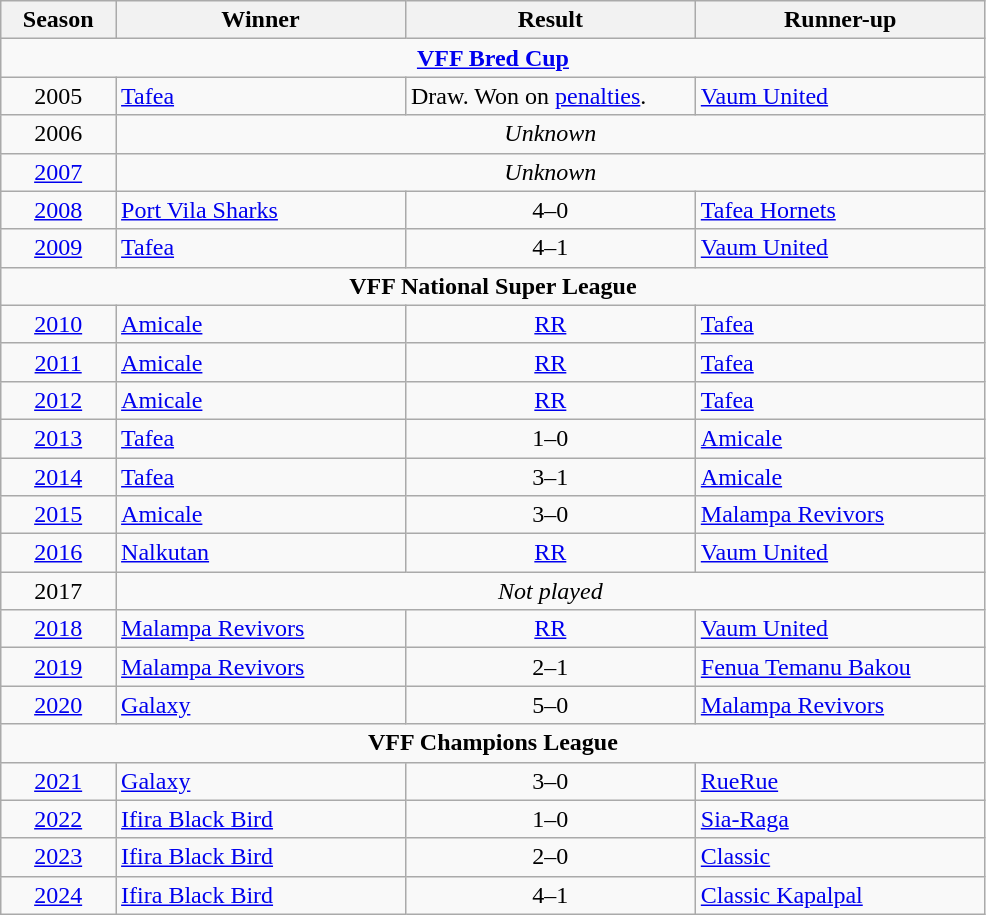<table class="wikitable" style="width:52%;">
<tr>
<th style="width:4%;">Season</th>
<th style="width:16%;">Winner</th>
<th style="width:16%;">Result</th>
<th style="width:16%;">Runner-up</th>
</tr>
<tr>
<td colspan=4 style="text-align:center"><strong><a href='#'>VFF Bred Cup</a></strong></td>
</tr>
<tr>
<td style="text-align:center">2005</td>
<td><a href='#'>Tafea</a></td>
<td>Draw. Won on <a href='#'>penalties</a>.</td>
<td><a href='#'>Vaum United</a></td>
</tr>
<tr>
<td style="text-align:center">2006</td>
<td colspan=3 style="text-align:center"><em>Unknown</em></td>
</tr>
<tr>
<td style="text-align:center"><a href='#'>2007</a></td>
<td colspan=3 style="text-align:center"><em>Unknown</em></td>
</tr>
<tr>
<td style="text-align:center"><a href='#'>2008</a></td>
<td><a href='#'>Port Vila Sharks</a></td>
<td style="text-align:center">4–0</td>
<td><a href='#'>Tafea Hornets</a></td>
</tr>
<tr>
<td style="text-align:center"><a href='#'>2009</a></td>
<td><a href='#'>Tafea</a></td>
<td style="text-align:center">4–1</td>
<td><a href='#'>Vaum United</a></td>
</tr>
<tr>
<td colspan=4 style="text-align:center"><strong>VFF National Super League</strong></td>
</tr>
<tr>
<td style="text-align:center"><a href='#'>2010</a></td>
<td><a href='#'>Amicale</a></td>
<td style="text-align:center"><a href='#'>RR</a></td>
<td><a href='#'>Tafea</a></td>
</tr>
<tr>
<td style="text-align:center"><a href='#'>2011</a></td>
<td><a href='#'>Amicale</a></td>
<td style="text-align:center"><a href='#'>RR</a></td>
<td><a href='#'>Tafea</a></td>
</tr>
<tr>
<td style="text-align:center"><a href='#'>2012</a></td>
<td><a href='#'>Amicale</a></td>
<td style="text-align:center"><a href='#'>RR</a></td>
<td><a href='#'>Tafea</a></td>
</tr>
<tr>
<td style="text-align:center"><a href='#'>2013</a></td>
<td><a href='#'>Tafea</a></td>
<td style="text-align:center">1–0</td>
<td><a href='#'>Amicale</a></td>
</tr>
<tr>
<td style="text-align:center"><a href='#'>2014</a></td>
<td><a href='#'>Tafea</a></td>
<td style="text-align:center">3–1</td>
<td><a href='#'>Amicale</a></td>
</tr>
<tr>
<td style="text-align:center"><a href='#'>2015</a></td>
<td><a href='#'>Amicale</a></td>
<td style="text-align:center">3–0</td>
<td><a href='#'>Malampa Revivors</a></td>
</tr>
<tr>
<td style="text-align:center"><a href='#'>2016</a></td>
<td><a href='#'>Nalkutan</a></td>
<td style="text-align:center"><a href='#'>RR</a></td>
<td><a href='#'>Vaum United</a></td>
</tr>
<tr>
<td style="text-align:center">2017</td>
<td colspan=3 style="text-align:center"><em>Not played</em></td>
</tr>
<tr>
<td style="text-align:center"><a href='#'>2018</a></td>
<td><a href='#'>Malampa Revivors</a></td>
<td style="text-align:center"><a href='#'>RR</a></td>
<td><a href='#'>Vaum United</a></td>
</tr>
<tr>
<td style="text-align:center"><a href='#'>2019</a></td>
<td><a href='#'>Malampa Revivors</a></td>
<td style="text-align:center">2–1</td>
<td><a href='#'>Fenua Temanu Bakou</a></td>
</tr>
<tr>
<td style="text-align:center"><a href='#'>2020</a></td>
<td><a href='#'>Galaxy</a></td>
<td style="text-align:center">5–0</td>
<td><a href='#'>Malampa Revivors</a></td>
</tr>
<tr>
<td colspan=4 style="text-align:center"><strong>VFF Champions League</strong></td>
</tr>
<tr>
<td style="text-align:center"><a href='#'>2021</a></td>
<td><a href='#'>Galaxy</a></td>
<td style="text-align:center">3–0</td>
<td><a href='#'>RueRue</a></td>
</tr>
<tr>
<td style="text-align:center"><a href='#'>2022</a></td>
<td><a href='#'>Ifira Black Bird</a></td>
<td style="text-align:center">1–0</td>
<td><a href='#'>Sia-Raga</a></td>
</tr>
<tr>
<td style="text-align:center"><a href='#'>2023</a></td>
<td><a href='#'>Ifira Black Bird</a></td>
<td style="text-align:center">2–0</td>
<td><a href='#'>Classic</a></td>
</tr>
<tr>
<td style="text-align:center"><a href='#'>2024</a></td>
<td><a href='#'>Ifira Black Bird</a></td>
<td style="text-align:center">4–1</td>
<td><a href='#'>Classic Kapalpal</a></td>
</tr>
</table>
